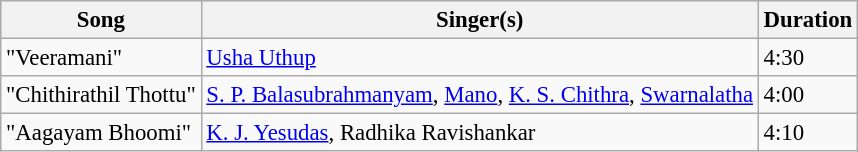<table class="wikitable" style="font-size:95%;">
<tr>
<th>Song</th>
<th>Singer(s)</th>
<th>Duration</th>
</tr>
<tr>
<td>"Veeramani"</td>
<td><a href='#'>Usha Uthup</a></td>
<td>4:30</td>
</tr>
<tr>
<td>"Chithirathil Thottu"</td>
<td><a href='#'>S. P. Balasubrahmanyam</a>, <a href='#'>Mano</a>,  <a href='#'>K. S. Chithra</a>, <a href='#'>Swarnalatha</a></td>
<td>4:00</td>
</tr>
<tr>
<td>"Aagayam Bhoomi"</td>
<td><a href='#'>K. J. Yesudas</a>, Radhika Ravishankar</td>
<td>4:10</td>
</tr>
</table>
